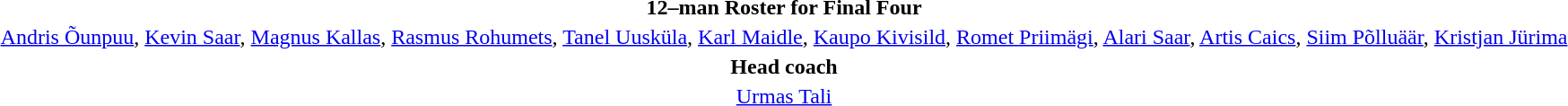<table style="text-align: center; margin-top: 2em; margin-left: auto; margin-right: auto">
<tr>
<td><strong>12–man Roster for Final Four</strong></td>
</tr>
<tr>
<td><a href='#'>Andris Õunpuu</a>, <a href='#'>Kevin Saar</a>, <a href='#'>Magnus Kallas</a>, <a href='#'>Rasmus Rohumets</a>, <a href='#'>Tanel Uusküla</a>, <a href='#'>Karl Maidle</a>, <a href='#'>Kaupo Kivisild</a>, <a href='#'>Romet Priimägi</a>, <a href='#'>Alari Saar</a>, <a href='#'>Artis Caics</a>, <a href='#'>Siim Põlluäär</a>, <a href='#'>Kristjan Jürima</a></td>
</tr>
<tr>
<td><strong>Head coach</strong></td>
</tr>
<tr>
<td><a href='#'>Urmas Tali</a></td>
</tr>
</table>
